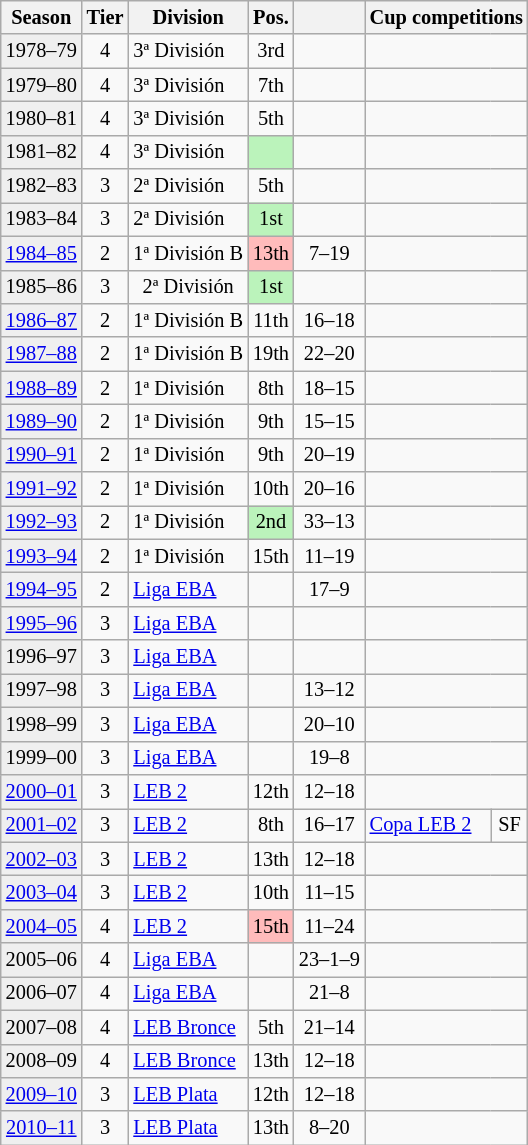<table class="wikitable" style="font-size:85%; text-align:center">
<tr>
<th>Season</th>
<th>Tier</th>
<th>Division</th>
<th>Pos.</th>
<th></th>
<th colspan=2>Cup competitions</th>
</tr>
<tr>
<td bgcolor=#efefef>1978–79</td>
<td>4</td>
<td align=left>3ª División</td>
<td>3rd</td>
<td></td>
<td colspan=2></td>
</tr>
<tr>
<td bgcolor=#efefef>1979–80</td>
<td>4</td>
<td align=left>3ª División</td>
<td>7th</td>
<td></td>
<td colspan=2></td>
</tr>
<tr>
<td bgcolor=#efefef>1980–81</td>
<td>4</td>
<td align=left>3ª División</td>
<td>5th</td>
<td></td>
<td colspan=2></td>
</tr>
<tr>
<td bgcolor=#efefef>1981–82</td>
<td>4</td>
<td align=left>3ª División</td>
<td bgcolor=#BBF3BB></td>
<td></td>
<td colspan=2></td>
</tr>
<tr>
<td bgcolor=#efefef>1982–83</td>
<td>3</td>
<td align=left>2ª División</td>
<td>5th</td>
<td></td>
<td colspan=2></td>
</tr>
<tr>
<td bgcolor=#efefef>1983–84</td>
<td>3</td>
<td align=left>2ª División</td>
<td bgcolor=#BBF3BB>1st</td>
<td></td>
<td colspan=2></td>
</tr>
<tr>
<td bgcolor=#efefef><a href='#'>1984–85</a></td>
<td>2</td>
<td align=left>1ª División B</td>
<td bgcolor=#FFBBBB>13th</td>
<td>7–19</td>
<td colspan=2></td>
</tr>
<tr>
<td bgcolor=#efefef>1985–86</td>
<td>3</td>
<td>2ª División</td>
<td bgcolor=#BBF3BB>1st</td>
<td></td>
<td colspan=2></td>
</tr>
<tr>
<td bgcolor=#efefef><a href='#'>1986–87</a></td>
<td>2</td>
<td align=left>1ª División B</td>
<td>11th</td>
<td>16–18</td>
<td colspan=2></td>
</tr>
<tr>
<td bgcolor=#efefef><a href='#'>1987–88</a></td>
<td>2</td>
<td align=left>1ª División B</td>
<td>19th</td>
<td>22–20</td>
<td colspan=2></td>
</tr>
<tr>
<td bgcolor=#efefef><a href='#'>1988–89</a></td>
<td>2</td>
<td align=left>1ª División</td>
<td>8th</td>
<td>18–15</td>
<td colspan=2></td>
</tr>
<tr>
<td bgcolor=#efefef><a href='#'>1989–90</a></td>
<td>2</td>
<td align=left>1ª División</td>
<td>9th</td>
<td>15–15</td>
<td colspan=2></td>
</tr>
<tr>
<td bgcolor=#efefef><a href='#'>1990–91</a></td>
<td>2</td>
<td align=left>1ª División</td>
<td>9th</td>
<td>20–19</td>
<td colspan=2></td>
</tr>
<tr>
<td bgcolor=#efefef><a href='#'>1991–92</a></td>
<td>2</td>
<td align=left>1ª División</td>
<td>10th</td>
<td>20–16</td>
<td colspan=2></td>
</tr>
<tr>
<td bgcolor=#efefef><a href='#'>1992–93</a></td>
<td>2</td>
<td align=left>1ª División</td>
<td bgcolor=#BBF3BB>2nd</td>
<td>33–13</td>
<td colspan=2></td>
</tr>
<tr>
<td bgcolor=#efefef><a href='#'>1993–94</a></td>
<td>2</td>
<td align=left>1ª División</td>
<td>15th</td>
<td>11–19</td>
<td colspan=2></td>
</tr>
<tr>
<td bgcolor=#efefef><a href='#'>1994–95</a></td>
<td>2</td>
<td align=left><a href='#'>Liga EBA</a></td>
<td></td>
<td>17–9</td>
<td colspan=2></td>
</tr>
<tr>
<td bgcolor=#efefef><a href='#'>1995–96</a></td>
<td>3</td>
<td align=left><a href='#'>Liga EBA</a></td>
<td></td>
<td></td>
<td colspan=2></td>
</tr>
<tr>
<td bgcolor=#efefef>1996–97</td>
<td>3</td>
<td align=left><a href='#'>Liga EBA</a></td>
<td></td>
<td></td>
<td colspan=2></td>
</tr>
<tr>
<td bgcolor=#efefef>1997–98</td>
<td>3</td>
<td align=left><a href='#'>Liga EBA</a></td>
<td></td>
<td>13–12</td>
<td colspan=2></td>
</tr>
<tr>
<td bgcolor=#efefef>1998–99</td>
<td>3</td>
<td align=left><a href='#'>Liga EBA</a></td>
<td></td>
<td>20–10</td>
<td colspan=2></td>
</tr>
<tr>
<td bgcolor=#efefef>1999–00</td>
<td>3</td>
<td align=left><a href='#'>Liga EBA</a></td>
<td></td>
<td>19–8</td>
<td colspan=2></td>
</tr>
<tr>
<td bgcolor=#efefef><a href='#'>2000–01</a></td>
<td>3</td>
<td align=left><a href='#'>LEB 2</a></td>
<td>12th</td>
<td>12–18</td>
<td colspan=2></td>
</tr>
<tr>
<td bgcolor=#efefef><a href='#'>2001–02</a></td>
<td>3</td>
<td align=left><a href='#'>LEB 2</a></td>
<td>8th</td>
<td>16–17</td>
<td align=left><a href='#'>Copa LEB 2</a></td>
<td>SF</td>
</tr>
<tr>
<td bgcolor=#efefef><a href='#'>2002–03</a></td>
<td>3</td>
<td align=left><a href='#'>LEB 2</a></td>
<td>13th</td>
<td>12–18</td>
<td colspan=2></td>
</tr>
<tr>
<td bgcolor=#efefef><a href='#'>2003–04</a></td>
<td>3</td>
<td align=left><a href='#'>LEB 2</a></td>
<td>10th</td>
<td>11–15</td>
<td colspan=2></td>
</tr>
<tr>
<td bgcolor=#efefef><a href='#'>2004–05</a></td>
<td>4</td>
<td align=left><a href='#'>LEB 2</a></td>
<td bgcolor=#FFBBBB>15th</td>
<td>11–24</td>
<td colspan=2></td>
</tr>
<tr>
<td bgcolor=#efefef>2005–06</td>
<td>4</td>
<td align=left><a href='#'>Liga EBA</a></td>
<td></td>
<td>23–1–9</td>
<td colspan=2></td>
</tr>
<tr>
<td bgcolor=#efefef>2006–07</td>
<td>4</td>
<td align=left><a href='#'>Liga EBA</a></td>
<td></td>
<td>21–8</td>
<td colspan=2></td>
</tr>
<tr>
<td bgcolor=#efefef>2007–08</td>
<td>4</td>
<td align=left><a href='#'>LEB Bronce</a></td>
<td>5th</td>
<td>21–14</td>
<td colspan=2></td>
</tr>
<tr>
<td bgcolor=#efefef>2008–09</td>
<td>4</td>
<td align=left><a href='#'>LEB Bronce</a></td>
<td>13th</td>
<td>12–18</td>
<td colspan=2></td>
</tr>
<tr>
<td bgcolor=#efefef><a href='#'>2009–10</a></td>
<td>3</td>
<td align=left><a href='#'>LEB Plata</a></td>
<td>12th</td>
<td>12–18</td>
<td colspan=2></td>
</tr>
<tr>
<td bgcolor=#efefef><a href='#'>2010–11</a></td>
<td>3</td>
<td align=left><a href='#'>LEB Plata</a></td>
<td>13th</td>
<td>8–20</td>
<td colspan=2></td>
</tr>
</table>
